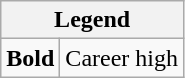<table class="wikitable mw-collapsible mw-collapsed">
<tr>
<th colspan="2">Legend</th>
</tr>
<tr>
<td><strong>Bold</strong></td>
<td>Career high</td>
</tr>
</table>
